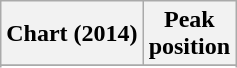<table class="wikitable sortable plainrowheaders">
<tr>
<th scope="col">Chart (2014)</th>
<th scope="col">Peak<br>position</th>
</tr>
<tr>
</tr>
<tr>
</tr>
<tr>
</tr>
<tr>
</tr>
</table>
